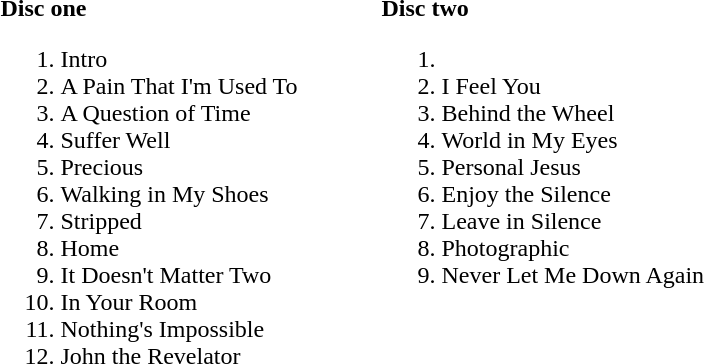<table ->
<tr>
<td width=250 valign=top><br><strong>Disc one</strong><ol><li>Intro</li><li>A Pain That I'm Used To</li><li>A Question of Time</li><li>Suffer Well</li><li>Precious</li><li>Walking in My Shoes</li><li>Stripped</li><li>Home</li><li>It Doesn't Matter Two</li><li>In Your Room</li><li>Nothing's Impossible</li><li>John the Revelator</li></ol></td>
<td width=250 valign=top><br><strong>Disc two</strong><ol><li><li>I Feel You</li><li>Behind the Wheel</li><li>World in My Eyes</li><li>Personal Jesus</li><li>Enjoy the Silence</li><li>Leave in Silence</li><li>Photographic</li><li>Never Let Me Down Again</li></ol></td>
</tr>
</table>
